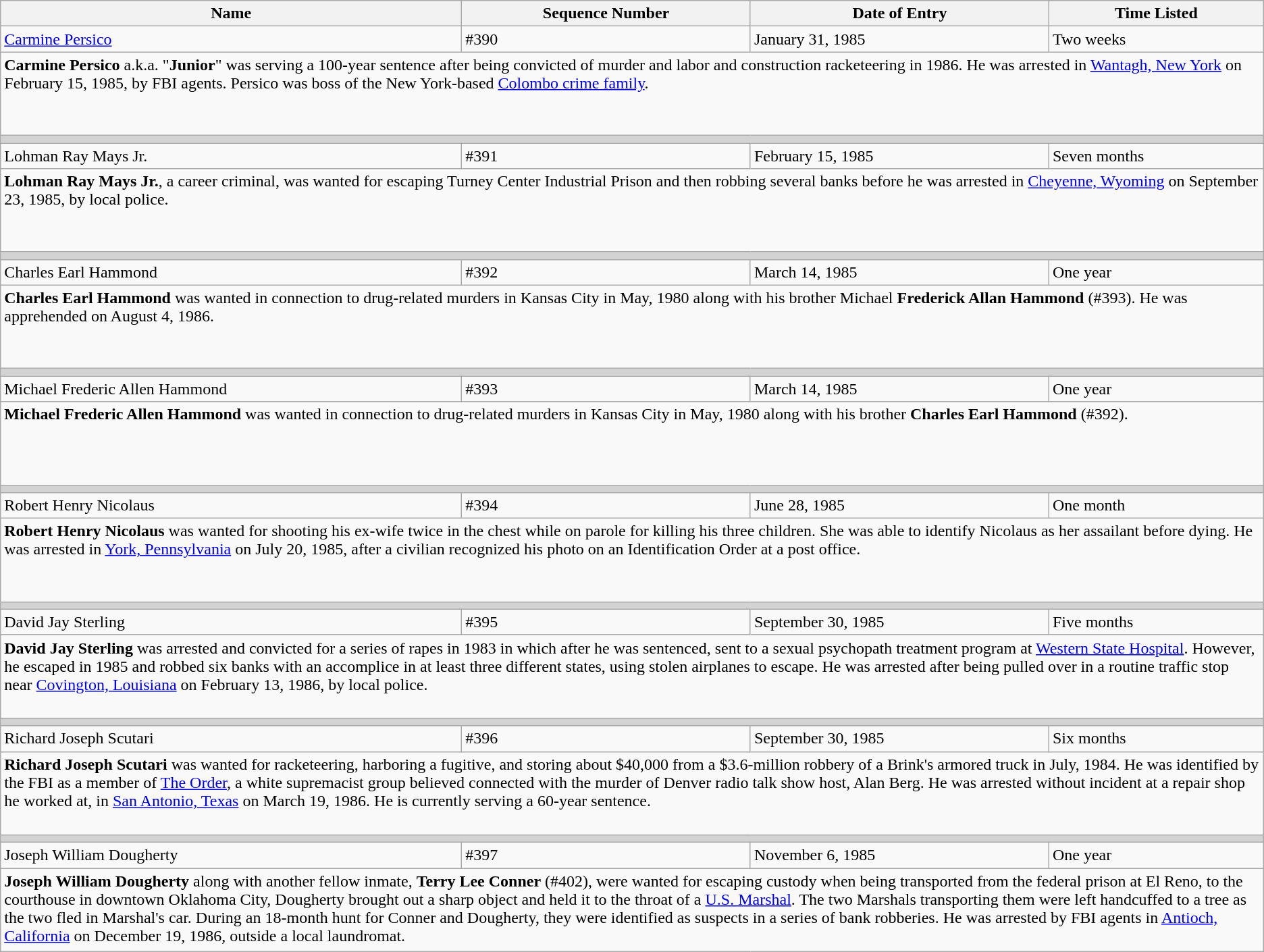<table class="wikitable">
<tr>
<th>Name</th>
<th>Sequence Number</th>
<th>Date of Entry</th>
<th>Time Listed</th>
</tr>
<tr>
<td height="10"><a href='#'>Carmine Persico</a></td>
<td>#390</td>
<td>January 31, 1985</td>
<td>Two weeks</td>
</tr>
<tr>
<td colspan="4" valign="top" height="75"><strong>Carmine Persico</strong> a.k.a. "<strong>Junior</strong>" was serving a 100-year sentence after being convicted of murder and labor and construction racketeering in 1986. He was arrested in <a href='#'>Wantagh, New York</a> on February 15, 1985, by FBI agents. Persico was boss of the New York-based <a href='#'>Colombo crime family</a>.</td>
</tr>
<tr>
<td colSpan="4" style="background-color:lightgrey;"></td>
</tr>
<tr>
<td height="10">Lohman Ray Mays Jr.</td>
<td>#391</td>
<td>February 15, 1985</td>
<td>Seven months</td>
</tr>
<tr>
<td colspan="4" valign="top" height="75"><strong>Lohman Ray Mays Jr.</strong>, a career criminal, was wanted for escaping Turney Center Industrial Prison and then robbing several banks before he was arrested in <a href='#'>Cheyenne, Wyoming</a> on September 23, 1985, by local police.</td>
</tr>
<tr>
<td colSpan="4" style="background-color:lightgrey;"></td>
</tr>
<tr>
<td height="10">Charles Earl Hammond</td>
<td>#392</td>
<td>March 14, 1985</td>
<td>One year</td>
</tr>
<tr>
<td colspan="4" valign="top" height="75"><strong>Charles Earl Hammond</strong> was wanted in connection to drug-related murders in Kansas City in May, 1980 along with his brother Michael <strong>Frederick Allan Hammond</strong> (#393). He was apprehended on August 4, 1986.</td>
</tr>
<tr>
<td colSpan="4" style="background-color:lightgrey;"></td>
</tr>
<tr>
<td height="10">Michael Frederic Allen Hammond</td>
<td>#393</td>
<td>March 14, 1985</td>
<td>One year</td>
</tr>
<tr>
<td colspan="4" valign="top" height="75"><strong>Michael Frederic Allen Hammond</strong> was wanted in connection to drug-related murders in Kansas City in May, 1980 along with his brother <strong>Charles Earl Hammond</strong> (#392).</td>
</tr>
<tr>
<td colSpan="4" style="background-color:lightgrey;"></td>
</tr>
<tr>
<td height="10">Robert Henry Nicolaus</td>
<td>#394</td>
<td>June 28, 1985</td>
<td>One month</td>
</tr>
<tr>
<td colspan="4" valign="top" height="75"><strong>Robert Henry Nicolaus</strong> was wanted for shooting his ex-wife twice in the chest while on parole for killing his three children. She was able to identify Nicolaus as her assailant before dying. He was arrested in <a href='#'>York, Pennsylvania</a> on July 20, 1985, after a civilian recognized his photo on an Identification Order at a post office.</td>
</tr>
<tr>
<td colSpan="4" style="background-color:lightgrey;"></td>
</tr>
<tr>
<td height="10">David Jay Sterling</td>
<td>#395</td>
<td>September 30, 1985</td>
<td>Five months</td>
</tr>
<tr>
<td colspan="4" valign="top" height="75"><strong>David Jay Sterling</strong> was arrested and convicted for a series of rapes in 1983 in which after he was sentenced, sent to a sexual psychopath treatment program at <a href='#'>Western State Hospital</a>. However, he escaped in 1985 and robbed six banks with an accomplice in at least three different states, using stolen airplanes to escape. He was arrested after being pulled over in a routine traffic stop near <a href='#'>Covington, Louisiana</a> on February 13, 1986, by local police.</td>
</tr>
<tr>
<td colSpan="4" style="background-color:lightgrey;"></td>
</tr>
<tr>
<td height="10">Richard Joseph Scutari</td>
<td>#396</td>
<td>September 30, 1985</td>
<td>Six months</td>
</tr>
<tr>
<td colspan="4" valign="top" height="75"><strong>Richard Joseph Scutari</strong> was wanted for racketeering, harboring a fugitive, and storing about $40,000 from a $3.6-million robbery of a Brink's armored truck in July, 1984. He was identified by the FBI as a member of <a href='#'>The Order</a>, a white supremacist group believed connected with the murder of Denver radio talk show host, Alan Berg. He was arrested without incident at a repair shop he worked at, in <a href='#'>San Antonio, Texas</a> on March 19, 1986. He is currently serving a 60-year sentence.</td>
</tr>
<tr>
<td colSpan="4" style="background-color:lightgrey;"></td>
</tr>
<tr>
<td height="10">Joseph William Dougherty</td>
<td>#397</td>
<td>November 6, 1985</td>
<td>One year</td>
</tr>
<tr>
<td colspan="4" valign="top" height="75"><strong>Joseph William Dougherty</strong> along with another fellow inmate, <strong>Terry Lee Conner</strong> (#402), were wanted for escaping custody when being transported from the federal prison at El Reno, to the courthouse in downtown Oklahoma City, Dougherty brought out a sharp object and held it to the throat of a <a href='#'>U.S. Marshal</a>. The two Marshals transporting them were left handcuffed to a tree as the two fled in Marshal's car. During an 18-month hunt for Conner and Dougherty, they were identified as suspects in a series of bank robberies. He was arrested by FBI agents in <a href='#'>Antioch, California</a> on December 19, 1986, outside a local laundromat.</td>
</tr>
</table>
